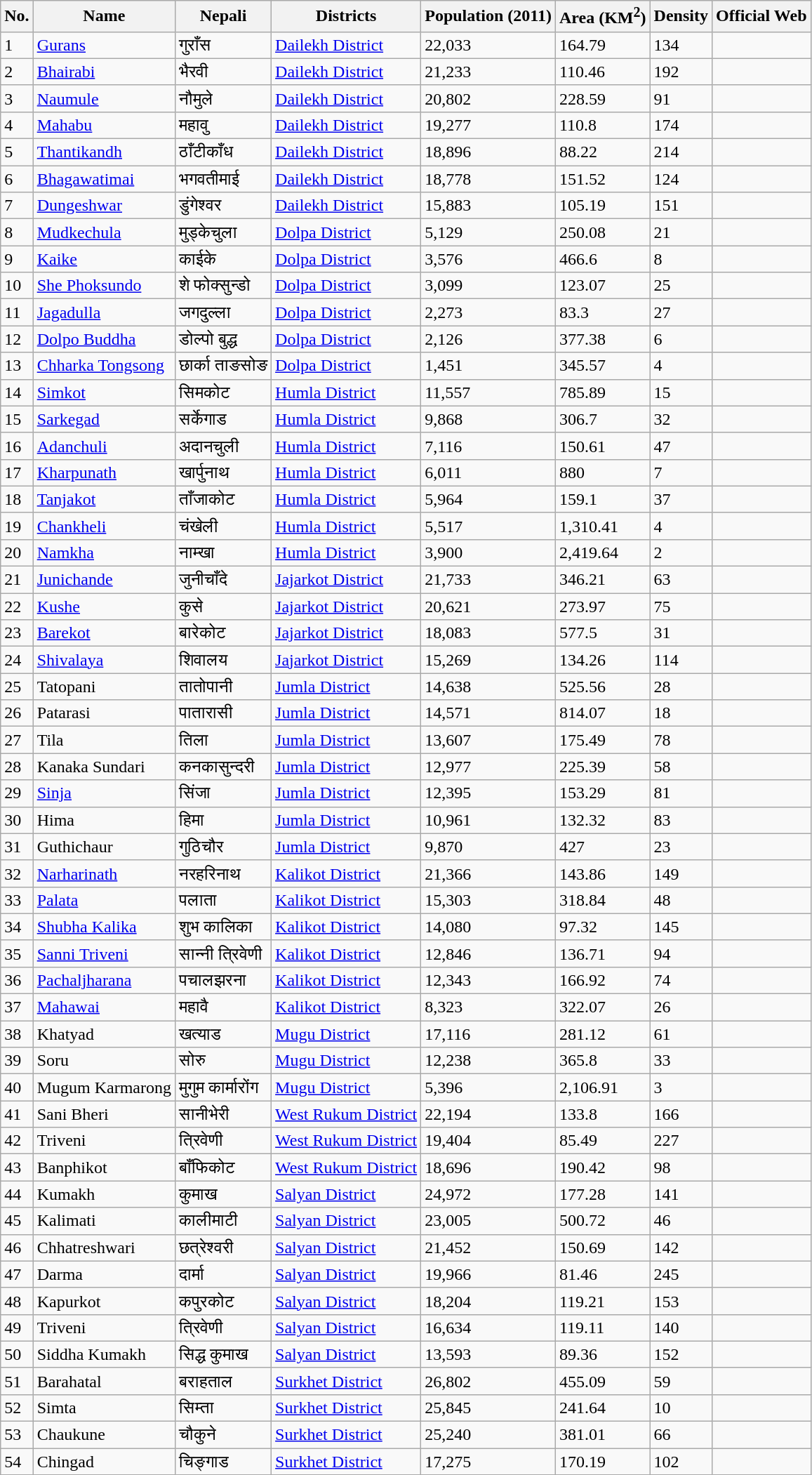<table class="wikitable sortable">
<tr>
<th>No.</th>
<th>Name</th>
<th>Nepali</th>
<th>Districts</th>
<th>Population (2011)</th>
<th>Area (KM<sup>2</sup>)</th>
<th>Density</th>
<th>Official Web</th>
</tr>
<tr>
<td>1</td>
<td><a href='#'>Gurans</a></td>
<td>गुराँस</td>
<td><a href='#'>Dailekh District</a></td>
<td>22,033</td>
<td>164.79</td>
<td>134</td>
<td></td>
</tr>
<tr>
<td>2</td>
<td><a href='#'>Bhairabi</a></td>
<td>भैरवी</td>
<td><a href='#'>Dailekh District</a></td>
<td>21,233</td>
<td>110.46</td>
<td>192</td>
<td></td>
</tr>
<tr>
<td>3</td>
<td><a href='#'>Naumule</a></td>
<td>नौमुले</td>
<td><a href='#'>Dailekh District</a></td>
<td>20,802</td>
<td>228.59</td>
<td>91</td>
<td></td>
</tr>
<tr>
<td>4</td>
<td><a href='#'>Mahabu</a></td>
<td>महावु</td>
<td><a href='#'>Dailekh District</a></td>
<td>19,277</td>
<td>110.8</td>
<td>174</td>
<td></td>
</tr>
<tr>
<td>5</td>
<td><a href='#'>Thantikandh</a></td>
<td>ठाँटीकाँध</td>
<td><a href='#'>Dailekh District</a></td>
<td>18,896</td>
<td>88.22</td>
<td>214</td>
<td></td>
</tr>
<tr>
<td>6</td>
<td><a href='#'>Bhagawatimai</a></td>
<td>भगवतीमाई</td>
<td><a href='#'>Dailekh District</a></td>
<td>18,778</td>
<td>151.52</td>
<td>124</td>
<td></td>
</tr>
<tr>
<td>7</td>
<td><a href='#'>Dungeshwar</a></td>
<td>डुंगेश्वर</td>
<td><a href='#'>Dailekh District</a></td>
<td>15,883</td>
<td>105.19</td>
<td>151</td>
<td></td>
</tr>
<tr>
<td>8</td>
<td><a href='#'>Mudkechula</a></td>
<td>मुड्केचुला</td>
<td><a href='#'>Dolpa District</a></td>
<td>5,129</td>
<td>250.08</td>
<td>21</td>
<td></td>
</tr>
<tr>
<td>9</td>
<td><a href='#'>Kaike</a></td>
<td>काईके</td>
<td><a href='#'>Dolpa District</a></td>
<td>3,576</td>
<td>466.6</td>
<td>8</td>
<td></td>
</tr>
<tr>
<td>10</td>
<td><a href='#'>She Phoksundo</a></td>
<td>शे फोक्सुन्डो</td>
<td><a href='#'>Dolpa District</a></td>
<td>3,099</td>
<td>123.07</td>
<td>25</td>
<td></td>
</tr>
<tr>
<td>11</td>
<td><a href='#'>Jagadulla</a></td>
<td>जगदुल्ला</td>
<td><a href='#'>Dolpa District</a></td>
<td>2,273</td>
<td>83.3</td>
<td>27</td>
<td></td>
</tr>
<tr>
<td>12</td>
<td><a href='#'>Dolpo Buddha</a></td>
<td>डोल्पो बुद्ध</td>
<td><a href='#'>Dolpa District</a></td>
<td>2,126</td>
<td>377.38</td>
<td>6</td>
<td></td>
</tr>
<tr>
<td>13</td>
<td><a href='#'>Chharka Tongsong</a></td>
<td>छार्का ताङसोङ</td>
<td><a href='#'>Dolpa District</a></td>
<td>1,451</td>
<td>345.57</td>
<td>4</td>
<td></td>
</tr>
<tr>
<td>14</td>
<td><a href='#'>Simkot</a></td>
<td>सिमकोट</td>
<td><a href='#'>Humla District</a></td>
<td>11,557</td>
<td>785.89</td>
<td>15</td>
<td></td>
</tr>
<tr>
<td>15</td>
<td><a href='#'>Sarkegad</a></td>
<td>सर्केगाड</td>
<td><a href='#'>Humla District</a></td>
<td>9,868</td>
<td>306.7</td>
<td>32</td>
<td></td>
</tr>
<tr>
<td>16</td>
<td><a href='#'>Adanchuli</a></td>
<td>अदानचुली</td>
<td><a href='#'>Humla District</a></td>
<td>7,116</td>
<td>150.61</td>
<td>47</td>
<td></td>
</tr>
<tr>
<td>17</td>
<td><a href='#'>Kharpunath</a></td>
<td>खार्पुनाथ</td>
<td><a href='#'>Humla District</a></td>
<td>6,011</td>
<td>880</td>
<td>7</td>
<td></td>
</tr>
<tr>
<td>18</td>
<td><a href='#'>Tanjakot</a></td>
<td>ताँजाकोट</td>
<td><a href='#'>Humla District</a></td>
<td>5,964</td>
<td>159.1</td>
<td>37</td>
<td></td>
</tr>
<tr>
<td>19</td>
<td><a href='#'>Chankheli</a></td>
<td>चंखेली</td>
<td><a href='#'>Humla District</a></td>
<td>5,517</td>
<td>1,310.41</td>
<td>4</td>
<td></td>
</tr>
<tr>
<td>20</td>
<td><a href='#'>Namkha</a></td>
<td>नाम्खा</td>
<td><a href='#'>Humla District</a></td>
<td>3,900</td>
<td>2,419.64</td>
<td>2</td>
<td></td>
</tr>
<tr>
<td>21</td>
<td><a href='#'>Junichande</a></td>
<td>जुनीचाँदे</td>
<td><a href='#'>Jajarkot District</a></td>
<td>21,733</td>
<td>346.21</td>
<td>63</td>
<td></td>
</tr>
<tr>
<td>22</td>
<td><a href='#'>Kushe</a></td>
<td>कुसे</td>
<td><a href='#'>Jajarkot District</a></td>
<td>20,621</td>
<td>273.97</td>
<td>75</td>
<td></td>
</tr>
<tr>
<td>23</td>
<td><a href='#'>Barekot</a></td>
<td>बारेकोट</td>
<td><a href='#'>Jajarkot District</a></td>
<td>18,083</td>
<td>577.5</td>
<td>31</td>
<td></td>
</tr>
<tr>
<td>24</td>
<td><a href='#'>Shivalaya</a></td>
<td>शिवालय</td>
<td><a href='#'>Jajarkot District</a></td>
<td>15,269</td>
<td>134.26</td>
<td>114</td>
<td></td>
</tr>
<tr>
<td>25</td>
<td>Tatopani</td>
<td>तातोपानी</td>
<td><a href='#'>Jumla District</a></td>
<td>14,638</td>
<td>525.56</td>
<td>28</td>
<td></td>
</tr>
<tr>
<td>26</td>
<td>Patarasi</td>
<td>पातारासी</td>
<td><a href='#'>Jumla District</a></td>
<td>14,571</td>
<td>814.07</td>
<td>18</td>
<td></td>
</tr>
<tr>
<td>27</td>
<td>Tila</td>
<td>तिला</td>
<td><a href='#'>Jumla District</a></td>
<td>13,607</td>
<td>175.49</td>
<td>78</td>
<td></td>
</tr>
<tr>
<td>28</td>
<td>Kanaka Sundari</td>
<td>कनकासुन्दरी</td>
<td><a href='#'>Jumla District</a></td>
<td>12,977</td>
<td>225.39</td>
<td>58</td>
<td></td>
</tr>
<tr>
<td>29</td>
<td><a href='#'>Sinja</a></td>
<td>सिंजा</td>
<td><a href='#'>Jumla District</a></td>
<td>12,395</td>
<td>153.29</td>
<td>81</td>
<td></td>
</tr>
<tr>
<td>30</td>
<td>Hima</td>
<td>हिमा</td>
<td><a href='#'>Jumla District</a></td>
<td>10,961</td>
<td>132.32</td>
<td>83</td>
<td></td>
</tr>
<tr>
<td>31</td>
<td>Guthichaur</td>
<td>गुठिचौर</td>
<td><a href='#'>Jumla District</a></td>
<td>9,870</td>
<td>427</td>
<td>23</td>
<td></td>
</tr>
<tr>
<td>32</td>
<td><a href='#'>Narharinath</a></td>
<td>नरहरिनाथ</td>
<td><a href='#'>Kalikot District</a></td>
<td>21,366</td>
<td>143.86</td>
<td>149</td>
<td></td>
</tr>
<tr>
<td>33</td>
<td><a href='#'>Palata</a></td>
<td>पलाता</td>
<td><a href='#'>Kalikot District</a></td>
<td>15,303</td>
<td>318.84</td>
<td>48</td>
<td></td>
</tr>
<tr>
<td>34</td>
<td><a href='#'>Shubha Kalika</a></td>
<td>शुभ कालिका</td>
<td><a href='#'>Kalikot District</a></td>
<td>14,080</td>
<td>97.32</td>
<td>145</td>
<td></td>
</tr>
<tr>
<td>35</td>
<td><a href='#'>Sanni Triveni</a></td>
<td>सान्नी त्रिवेणी</td>
<td><a href='#'>Kalikot District</a></td>
<td>12,846</td>
<td>136.71</td>
<td>94</td>
<td></td>
</tr>
<tr>
<td>36</td>
<td><a href='#'>Pachaljharana</a></td>
<td>पचालझरना</td>
<td><a href='#'>Kalikot District</a></td>
<td>12,343</td>
<td>166.92</td>
<td>74</td>
<td></td>
</tr>
<tr>
<td>37</td>
<td><a href='#'>Mahawai</a></td>
<td>महावै</td>
<td><a href='#'>Kalikot District</a></td>
<td>8,323</td>
<td>322.07</td>
<td>26</td>
<td></td>
</tr>
<tr>
<td>38</td>
<td>Khatyad</td>
<td>खत्याड</td>
<td><a href='#'>Mugu District</a></td>
<td>17,116</td>
<td>281.12</td>
<td>61</td>
<td></td>
</tr>
<tr>
<td>39</td>
<td>Soru</td>
<td>सोरु</td>
<td><a href='#'>Mugu District</a></td>
<td>12,238</td>
<td>365.8</td>
<td>33</td>
<td></td>
</tr>
<tr>
<td>40</td>
<td>Mugum Karmarong</td>
<td>मुगुम कार्मारोंग</td>
<td><a href='#'>Mugu District</a></td>
<td>5,396</td>
<td>2,106.91</td>
<td>3</td>
<td></td>
</tr>
<tr>
<td>41</td>
<td>Sani Bheri</td>
<td>सानीभेरी</td>
<td><a href='#'>West Rukum District</a></td>
<td>22,194</td>
<td>133.8</td>
<td>166</td>
<td></td>
</tr>
<tr>
<td>42</td>
<td>Triveni</td>
<td>त्रिवेणी</td>
<td><a href='#'>West Rukum District</a></td>
<td>19,404</td>
<td>85.49</td>
<td>227</td>
<td></td>
</tr>
<tr>
<td>43</td>
<td>Banphikot</td>
<td>बाँफिकोट</td>
<td><a href='#'>West Rukum District</a></td>
<td>18,696</td>
<td>190.42</td>
<td>98</td>
<td></td>
</tr>
<tr>
<td>44</td>
<td>Kumakh</td>
<td>कुमाख</td>
<td><a href='#'>Salyan District</a></td>
<td>24,972</td>
<td>177.28</td>
<td>141</td>
<td></td>
</tr>
<tr>
<td>45</td>
<td>Kalimati</td>
<td>कालीमाटी</td>
<td><a href='#'>Salyan District</a></td>
<td>23,005</td>
<td>500.72</td>
<td>46</td>
<td></td>
</tr>
<tr>
<td>46</td>
<td>Chhatreshwari</td>
<td>छत्रेश्वरी</td>
<td><a href='#'>Salyan District</a></td>
<td>21,452</td>
<td>150.69</td>
<td>142</td>
<td></td>
</tr>
<tr>
<td>47</td>
<td>Darma</td>
<td>दार्मा</td>
<td><a href='#'>Salyan District</a></td>
<td>19,966</td>
<td>81.46</td>
<td>245</td>
<td></td>
</tr>
<tr>
<td>48</td>
<td>Kapurkot</td>
<td>कपुरकोट</td>
<td><a href='#'>Salyan District</a></td>
<td>18,204</td>
<td>119.21</td>
<td>153</td>
<td></td>
</tr>
<tr>
<td>49</td>
<td>Triveni</td>
<td>त्रिवेणी</td>
<td><a href='#'>Salyan District</a></td>
<td>16,634</td>
<td>119.11</td>
<td>140</td>
<td></td>
</tr>
<tr>
<td>50</td>
<td>Siddha Kumakh</td>
<td>सिद्ध कुमाख</td>
<td><a href='#'>Salyan District</a></td>
<td>13,593</td>
<td>89.36</td>
<td>152</td>
<td></td>
</tr>
<tr>
<td>51</td>
<td>Barahatal</td>
<td>बराहताल</td>
<td><a href='#'>Surkhet District</a></td>
<td>26,802</td>
<td>455.09</td>
<td>59</td>
<td></td>
</tr>
<tr>
<td>52</td>
<td>Simta</td>
<td>सिम्ता</td>
<td><a href='#'>Surkhet District</a></td>
<td>25,845</td>
<td>241.64</td>
<td>10</td>
<td></td>
</tr>
<tr>
<td>53</td>
<td>Chaukune</td>
<td>चौकुने</td>
<td><a href='#'>Surkhet District</a></td>
<td>25,240</td>
<td>381.01</td>
<td>66</td>
<td></td>
</tr>
<tr>
<td>54</td>
<td>Chingad</td>
<td>चिङ्गाड</td>
<td><a href='#'>Surkhet District</a></td>
<td>17,275</td>
<td>170.19</td>
<td>102</td>
<td></td>
</tr>
</table>
